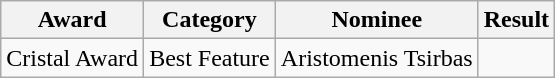<table class="wikitable sortable">
<tr>
<th>Award</th>
<th>Category</th>
<th>Nominee</th>
<th>Result</th>
</tr>
<tr>
<td rowspan="2">Cristal Award</td>
<td>Best Feature</td>
<td>Aristomenis Tsirbas</td>
<td></td>
</tr>
</table>
